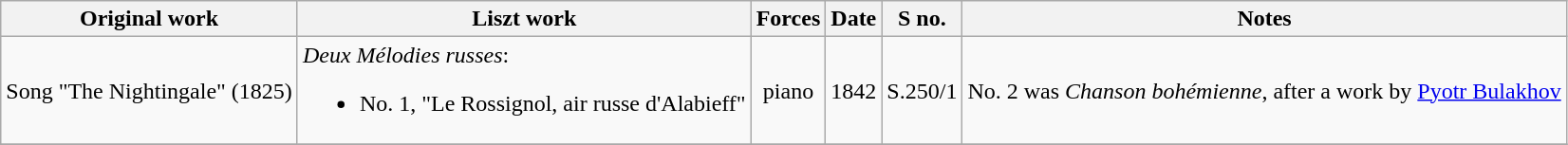<table class="wikitable">
<tr>
<th>Original work</th>
<th>Liszt work</th>
<th>Forces</th>
<th>Date</th>
<th>S no.</th>
<th>Notes</th>
</tr>
<tr>
<td>Song "The Nightingale" (1825)</td>
<td><em>Deux Mélodies russes</em>:<br><ul><li>No. 1, "Le Rossignol, air russe d'Alabieff"</li></ul></td>
<td style="text-align: center">piano</td>
<td>1842</td>
<td>S.250/1</td>
<td>No. 2 was <em>Chanson bohémienne</em>, after a work by <a href='#'>Pyotr Bulakhov</a></td>
</tr>
<tr>
</tr>
</table>
